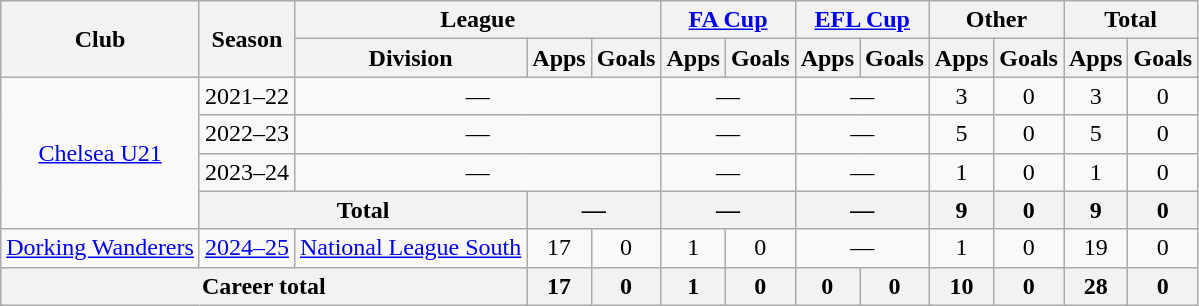<table class="wikitable" style="text-align: center;">
<tr>
<th rowspan=2>Club</th>
<th rowspan=2>Season</th>
<th colspan=3>League</th>
<th colspan=2><a href='#'>FA Cup</a></th>
<th colspan=2><a href='#'>EFL Cup</a></th>
<th colspan=2>Other</th>
<th colspan=2>Total</th>
</tr>
<tr>
<th>Division</th>
<th>Apps</th>
<th>Goals</th>
<th>Apps</th>
<th>Goals</th>
<th>Apps</th>
<th>Goals</th>
<th>Apps</th>
<th>Goals</th>
<th>Apps</th>
<th>Goals</th>
</tr>
<tr>
<td rowspan=4><a href='#'>Chelsea U21</a></td>
<td>2021–22</td>
<td colspan=3>—</td>
<td colspan=2>—</td>
<td colspan=2>—</td>
<td>3</td>
<td>0</td>
<td>3</td>
<td>0</td>
</tr>
<tr>
<td>2022–23</td>
<td colspan=3>—</td>
<td colspan=2>—</td>
<td colspan=2>—</td>
<td>5</td>
<td>0</td>
<td>5</td>
<td>0</td>
</tr>
<tr>
<td>2023–24</td>
<td colspan=3>—</td>
<td colspan=2>—</td>
<td colspan=2>—</td>
<td>1</td>
<td>0</td>
<td>1</td>
<td>0</td>
</tr>
<tr>
<th colspan="2">Total</th>
<th colspan=2>—</th>
<th colspan=2>—</th>
<th colspan=2>—</th>
<th>9</th>
<th>0</th>
<th>9</th>
<th>0</th>
</tr>
<tr>
<td><a href='#'>Dorking Wanderers</a></td>
<td><a href='#'>2024–25</a></td>
<td><a href='#'>National League South</a></td>
<td>17</td>
<td>0</td>
<td>1</td>
<td>0</td>
<td colspan=2>—</td>
<td>1</td>
<td>0</td>
<td>19</td>
<td>0</td>
</tr>
<tr>
<th colspan="3">Career total</th>
<th>17</th>
<th>0</th>
<th>1</th>
<th>0</th>
<th>0</th>
<th>0</th>
<th>10</th>
<th>0</th>
<th>28</th>
<th>0</th>
</tr>
</table>
